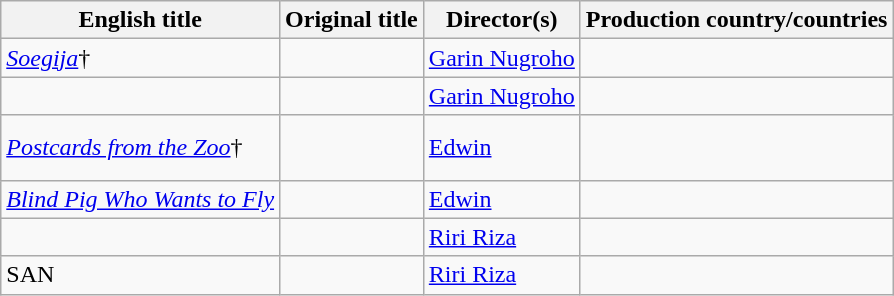<table class="sortable wikitable">
<tr>
<th>English title</th>
<th>Original title</th>
<th>Director(s)</th>
<th>Production country/countries</th>
</tr>
<tr>
<td><em><a href='#'>Soegija</a></em>†</td>
<td></td>
<td><a href='#'>Garin Nugroho</a></td>
<td></td>
</tr>
<tr>
<td></td>
<td><em></em></td>
<td><a href='#'>Garin Nugroho</a></td>
<td></td>
</tr>
<tr>
<td><em><a href='#'>Postcards from the Zoo</a></em>†</td>
<td><em></em></td>
<td><a href='#'>Edwin</a></td>
<td><br><br></td>
</tr>
<tr>
<td><em><a href='#'>Blind Pig Who Wants to Fly</a></em></td>
<td><em></em></td>
<td><a href='#'>Edwin</a></td>
<td></td>
</tr>
<tr>
<td></td>
<td><em></em></td>
<td><a href='#'>Riri Riza</a></td>
<td></td>
</tr>
<tr>
<td>SAN</td>
<td><em></em></td>
<td><a href='#'>Riri Riza</a></td>
<td></td>
</tr>
</table>
